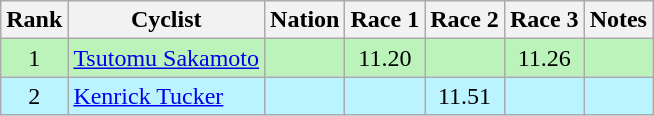<table class="wikitable sortable" style="text-align:center">
<tr>
<th>Rank</th>
<th>Cyclist</th>
<th>Nation</th>
<th>Race 1</th>
<th>Race 2</th>
<th>Race 3</th>
<th>Notes</th>
</tr>
<tr bgcolor=bbf3bb>
<td>1</td>
<td align=left><a href='#'>Tsutomu Sakamoto</a></td>
<td align=left></td>
<td>11.20</td>
<td></td>
<td>11.26</td>
<td></td>
</tr>
<tr bgcolor=bbf3ff>
<td>2</td>
<td align=left><a href='#'>Kenrick Tucker</a></td>
<td align=left></td>
<td></td>
<td>11.51</td>
<td></td>
<td></td>
</tr>
</table>
